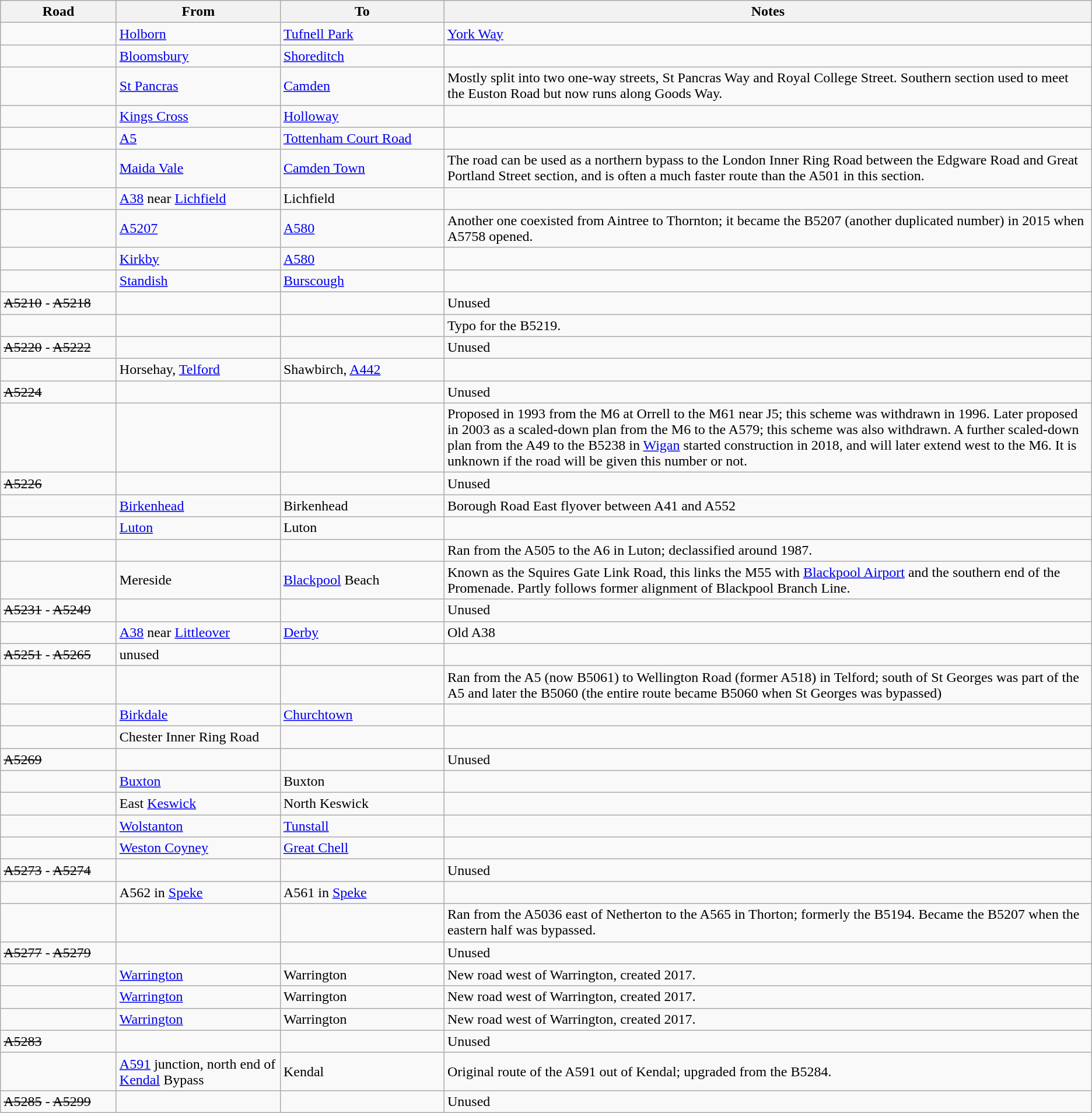<table class="wikitable">
<tr>
<th width=125px>Road</th>
<th width=180px>From</th>
<th width=180px>To</th>
<th>Notes</th>
</tr>
<tr>
<td></td>
<td><a href='#'>Holborn</a></td>
<td><a href='#'>Tufnell Park</a></td>
<td><a href='#'>York Way</a></td>
</tr>
<tr>
<td></td>
<td><a href='#'>Bloomsbury</a></td>
<td><a href='#'>Shoreditch</a></td>
<td></td>
</tr>
<tr>
<td></td>
<td><a href='#'>St Pancras</a></td>
<td><a href='#'>Camden</a></td>
<td>Mostly split into two one-way streets, St Pancras Way and Royal College Street. Southern section used to meet the Euston Road but now runs along Goods Way.</td>
</tr>
<tr>
<td></td>
<td><a href='#'>Kings Cross</a></td>
<td><a href='#'>Holloway</a></td>
<td></td>
</tr>
<tr>
<td></td>
<td><a href='#'>A5</a></td>
<td><a href='#'>Tottenham Court Road</a></td>
<td></td>
</tr>
<tr>
<td></td>
<td><a href='#'>Maida Vale</a></td>
<td><a href='#'>Camden Town</a></td>
<td>The road can be used as a northern bypass to the London Inner Ring Road between the Edgware Road and Great Portland Street section, and is often a much faster route than the A501 in this section.</td>
</tr>
<tr>
<td></td>
<td><a href='#'>A38</a> near <a href='#'>Lichfield</a> </td>
<td>Lichfield</td>
<td></td>
</tr>
<tr>
<td></td>
<td><a href='#'>A5207</a></td>
<td><a href='#'>A580</a></td>
<td>Another one coexisted from Aintree to Thornton; it became the B5207 (another duplicated number) in 2015 when A5758 opened.</td>
</tr>
<tr>
<td></td>
<td><a href='#'>Kirkby</a></td>
<td><a href='#'>A580</a></td>
<td></td>
</tr>
<tr>
<td></td>
<td><a href='#'>Standish</a></td>
<td><a href='#'>Burscough</a></td>
<td></td>
</tr>
<tr>
<td><s>A5210</s> - <s>A5218</s></td>
<td></td>
<td></td>
<td>Unused</td>
</tr>
<tr>
<td></td>
<td></td>
<td></td>
<td>Typo for the B5219.</td>
</tr>
<tr>
<td><s>A5220</s> - <s>A5222</s></td>
<td></td>
<td></td>
<td>Unused</td>
</tr>
<tr>
<td></td>
<td>Horsehay, <a href='#'>Telford</a></td>
<td>Shawbirch, <a href='#'>A442</a></td>
<td></td>
</tr>
<tr>
<td><s>A5224</s></td>
<td></td>
<td></td>
<td>Unused</td>
</tr>
<tr>
<td></td>
<td></td>
<td></td>
<td>Proposed in 1993 from the M6 at Orrell to the M61 near J5; this scheme was withdrawn in 1996. Later proposed in 2003 as a scaled-down plan from the M6 to the A579; this scheme was also withdrawn. A further scaled-down plan from the A49 to the B5238 in <a href='#'>Wigan</a> started construction in 2018, and will later extend west to the M6. It is unknown if the road will be given this number or not.</td>
</tr>
<tr>
<td><s>A5226</s></td>
<td></td>
<td></td>
<td>Unused</td>
</tr>
<tr>
<td></td>
<td><a href='#'>Birkenhead</a></td>
<td>Birkenhead</td>
<td>Borough Road East flyover between A41 and A552</td>
</tr>
<tr>
<td></td>
<td><a href='#'>Luton</a></td>
<td>Luton</td>
<td></td>
</tr>
<tr>
<td></td>
<td></td>
<td></td>
<td>Ran from the A505 to the A6 in Luton; declassified around 1987.</td>
</tr>
<tr>
<td></td>
<td>Mereside</td>
<td><a href='#'>Blackpool</a> Beach</td>
<td>Known as the Squires Gate Link Road, this links the M55 with <a href='#'>Blackpool Airport</a> and the southern end of the Promenade. Partly follows former alignment of Blackpool Branch Line.</td>
</tr>
<tr>
<td><s>A5231</s> - <s>A5249</s></td>
<td></td>
<td></td>
<td>Unused</td>
</tr>
<tr>
<td></td>
<td><a href='#'>A38</a> near <a href='#'>Littleover</a></td>
<td><a href='#'>Derby</a></td>
<td>Old A38</td>
</tr>
<tr>
<td><s>A5251</s> - <s>A5265</s></td>
<td>unused</td>
<td></td>
<td></td>
</tr>
<tr>
<td></td>
<td></td>
<td></td>
<td>Ran from the A5 (now B5061) to Wellington Road (former A518) in Telford; south of St Georges was part of the A5 and later the B5060 (the entire route became B5060 when St Georges was bypassed)</td>
</tr>
<tr>
<td></td>
<td><a href='#'>Birkdale</a></td>
<td><a href='#'>Churchtown</a></td>
<td></td>
</tr>
<tr>
<td></td>
<td>Chester Inner Ring Road</td>
<td></td>
<td></td>
</tr>
<tr>
<td><s>A5269</s></td>
<td></td>
<td></td>
<td>Unused</td>
</tr>
<tr>
<td></td>
<td><a href='#'>Buxton</a></td>
<td>Buxton</td>
<td></td>
</tr>
<tr>
<td></td>
<td>East <a href='#'>Keswick</a></td>
<td>North Keswick</td>
<td></td>
</tr>
<tr>
<td></td>
<td><a href='#'>Wolstanton</a></td>
<td><a href='#'>Tunstall</a></td>
<td></td>
</tr>
<tr>
<td></td>
<td><a href='#'>Weston Coyney</a></td>
<td><a href='#'>Great Chell</a></td>
<td></td>
</tr>
<tr>
<td><s>A5273</s> - <s>A5274</s></td>
<td></td>
<td></td>
<td>Unused</td>
</tr>
<tr>
<td></td>
<td>A562 in <a href='#'>Speke</a></td>
<td>A561 in <a href='#'>Speke</a></td>
<td></td>
</tr>
<tr>
<td></td>
<td></td>
<td></td>
<td>Ran from the A5036 east of Netherton to the A565 in Thorton; formerly the B5194. Became the B5207 when the eastern half was bypassed.</td>
</tr>
<tr>
<td><s>A5277</s> - <s>A5279</s></td>
<td></td>
<td></td>
<td>Unused</td>
</tr>
<tr>
<td></td>
<td><a href='#'>Warrington</a></td>
<td>Warrington</td>
<td>New road west of Warrington, created 2017.</td>
</tr>
<tr>
<td></td>
<td><a href='#'>Warrington</a></td>
<td>Warrington</td>
<td>New road west of Warrington, created 2017.</td>
</tr>
<tr>
<td></td>
<td><a href='#'>Warrington</a></td>
<td>Warrington</td>
<td>New road west of Warrington, created 2017.</td>
</tr>
<tr>
<td><s>A5283</s></td>
<td></td>
<td></td>
<td>Unused</td>
</tr>
<tr>
<td></td>
<td><a href='#'>A591</a> junction, north end of <a href='#'>Kendal</a> Bypass</td>
<td>Kendal</td>
<td>Original route of the A591 out of Kendal; upgraded from the B5284.</td>
</tr>
<tr>
<td><s>A5285</s> - <s>A5299</s></td>
<td></td>
<td></td>
<td>Unused</td>
</tr>
</table>
